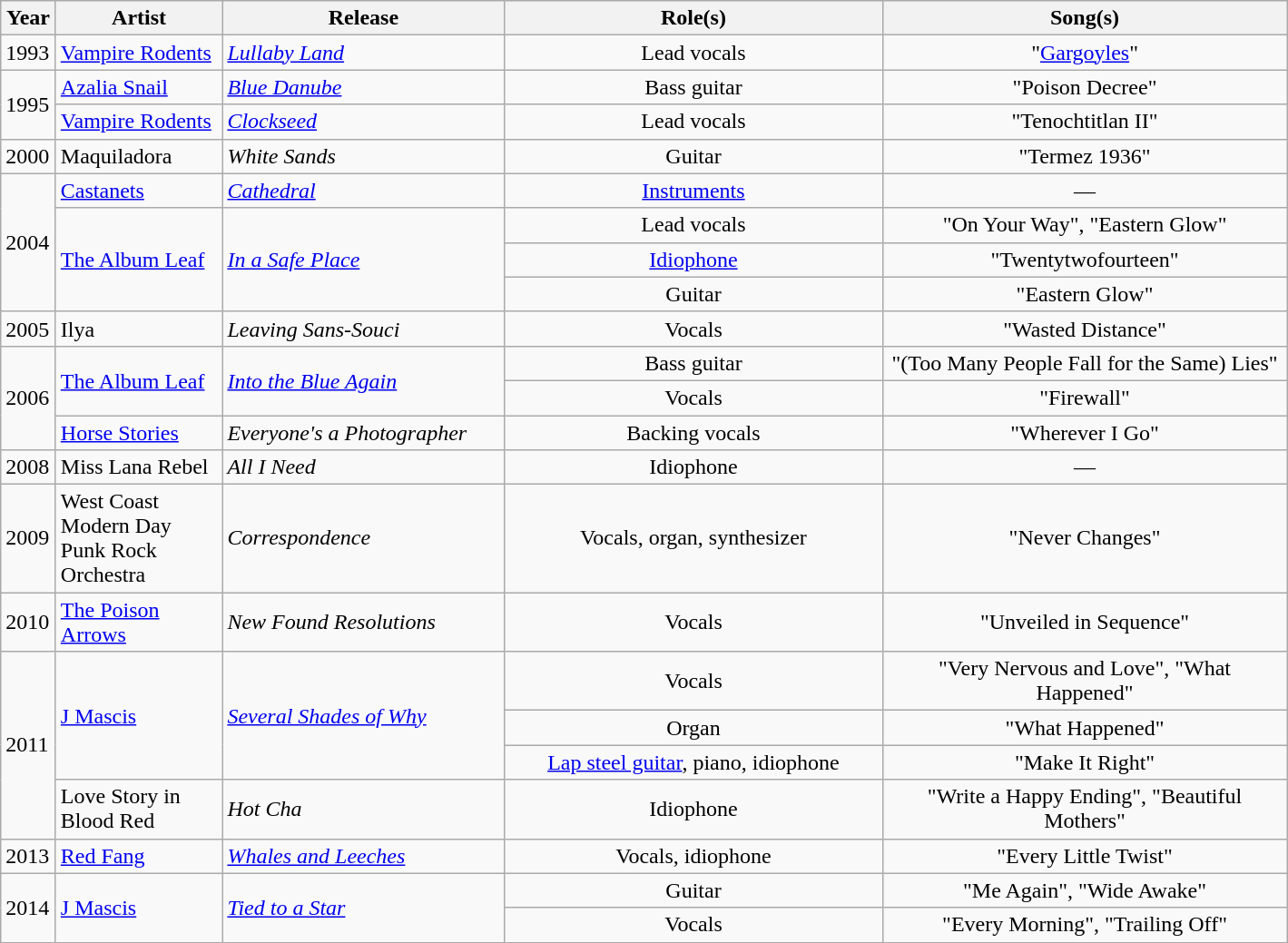<table class="wikitable">
<tr>
<th width="33">Year</th>
<th width="115">Artist</th>
<th width="200">Release</th>
<th width="270">Role(s)</th>
<th width="290">Song(s)</th>
</tr>
<tr>
<td>1993</td>
<td><a href='#'>Vampire Rodents</a></td>
<td><em><a href='#'>Lullaby Land</a></em></td>
<td align="center">Lead vocals</td>
<td align="center">"<a href='#'>Gargoyles</a>"</td>
</tr>
<tr>
<td rowspan="2">1995</td>
<td><a href='#'>Azalia Snail</a></td>
<td><em><a href='#'>Blue Danube</a></em></td>
<td align="center">Bass guitar</td>
<td align="center">"Poison Decree"</td>
</tr>
<tr>
<td><a href='#'>Vampire Rodents</a></td>
<td><em><a href='#'>Clockseed</a></em></td>
<td align="center">Lead vocals</td>
<td align="center">"Tenochtitlan II"</td>
</tr>
<tr>
<td>2000</td>
<td>Maquiladora</td>
<td><em>White Sands</em></td>
<td align="center">Guitar</td>
<td align="center">"Termez 1936"</td>
</tr>
<tr>
<td rowspan="4">2004</td>
<td><a href='#'>Castanets</a></td>
<td><em><a href='#'>Cathedral</a></em></td>
<td align="center"><a href='#'>Instruments</a></td>
<td align="center">—</td>
</tr>
<tr>
<td rowspan="3"><a href='#'>The Album Leaf</a></td>
<td rowspan="3"><em><a href='#'>In a Safe Place</a></em></td>
<td align="center">Lead vocals</td>
<td align="center">"On Your Way", "Eastern Glow"</td>
</tr>
<tr>
<td align="center"><a href='#'>Idiophone</a></td>
<td align="center">"Twentytwofourteen"</td>
</tr>
<tr>
<td align="center">Guitar</td>
<td align="center">"Eastern Glow"</td>
</tr>
<tr>
<td>2005</td>
<td>Ilya</td>
<td><em>Leaving Sans-Souci</em></td>
<td align="center">Vocals</td>
<td align="center">"Wasted Distance"</td>
</tr>
<tr>
<td rowspan="3">2006</td>
<td rowspan="2"><a href='#'>The Album Leaf</a></td>
<td rowspan="2"><em><a href='#'>Into the Blue Again</a></em></td>
<td align="center">Bass guitar</td>
<td align="center">"(Too Many People Fall for the Same) Lies"</td>
</tr>
<tr>
<td align="center">Vocals</td>
<td align="center">"Firewall"</td>
</tr>
<tr>
<td><a href='#'>Horse Stories</a></td>
<td><em>Everyone's a Photographer </em></td>
<td align="center">Backing vocals</td>
<td align="center">"Wherever I Go"</td>
</tr>
<tr>
<td>2008</td>
<td>Miss Lana Rebel</td>
<td><em>All I Need</em></td>
<td align="center">Idiophone</td>
<td align="center">—</td>
</tr>
<tr>
<td>2009</td>
<td>West Coast Modern Day Punk Rock Orchestra</td>
<td><em>Correspondence</em></td>
<td align="center">Vocals, organ, synthesizer</td>
<td align="center">"Never Changes"</td>
</tr>
<tr>
<td>2010</td>
<td><a href='#'>The Poison Arrows</a></td>
<td><em>New Found Resolutions</em></td>
<td align="center">Vocals</td>
<td align="center">"Unveiled in Sequence"</td>
</tr>
<tr>
<td rowspan="4">2011</td>
<td rowspan="3"><a href='#'>J Mascis</a></td>
<td rowspan="3"><em><a href='#'>Several Shades of Why</a></em></td>
<td align="center">Vocals</td>
<td align="center">"Very Nervous and Love", "What Happened"</td>
</tr>
<tr>
<td align="center">Organ</td>
<td align="center">"What Happened"</td>
</tr>
<tr>
<td align="center"><a href='#'>Lap steel guitar</a>, piano, idiophone</td>
<td align="center">"Make It Right"</td>
</tr>
<tr>
<td>Love Story in Blood Red</td>
<td><em>Hot Cha</em></td>
<td align="center">Idiophone</td>
<td align="center">"Write a Happy Ending", "Beautiful Mothers"</td>
</tr>
<tr>
<td>2013</td>
<td><a href='#'>Red Fang</a></td>
<td><em><a href='#'>Whales and Leeches</a></em></td>
<td align="center">Vocals, idiophone</td>
<td align="center">"Every Little Twist"</td>
</tr>
<tr>
<td rowspan="2">2014</td>
<td rowspan="2"><a href='#'>J Mascis</a></td>
<td rowspan="2"><em><a href='#'>Tied to a Star</a></em></td>
<td align="center">Guitar</td>
<td align="center">"Me Again", "Wide Awake"</td>
</tr>
<tr>
<td align="center">Vocals</td>
<td align="center">"Every Morning", "Trailing Off"</td>
</tr>
</table>
